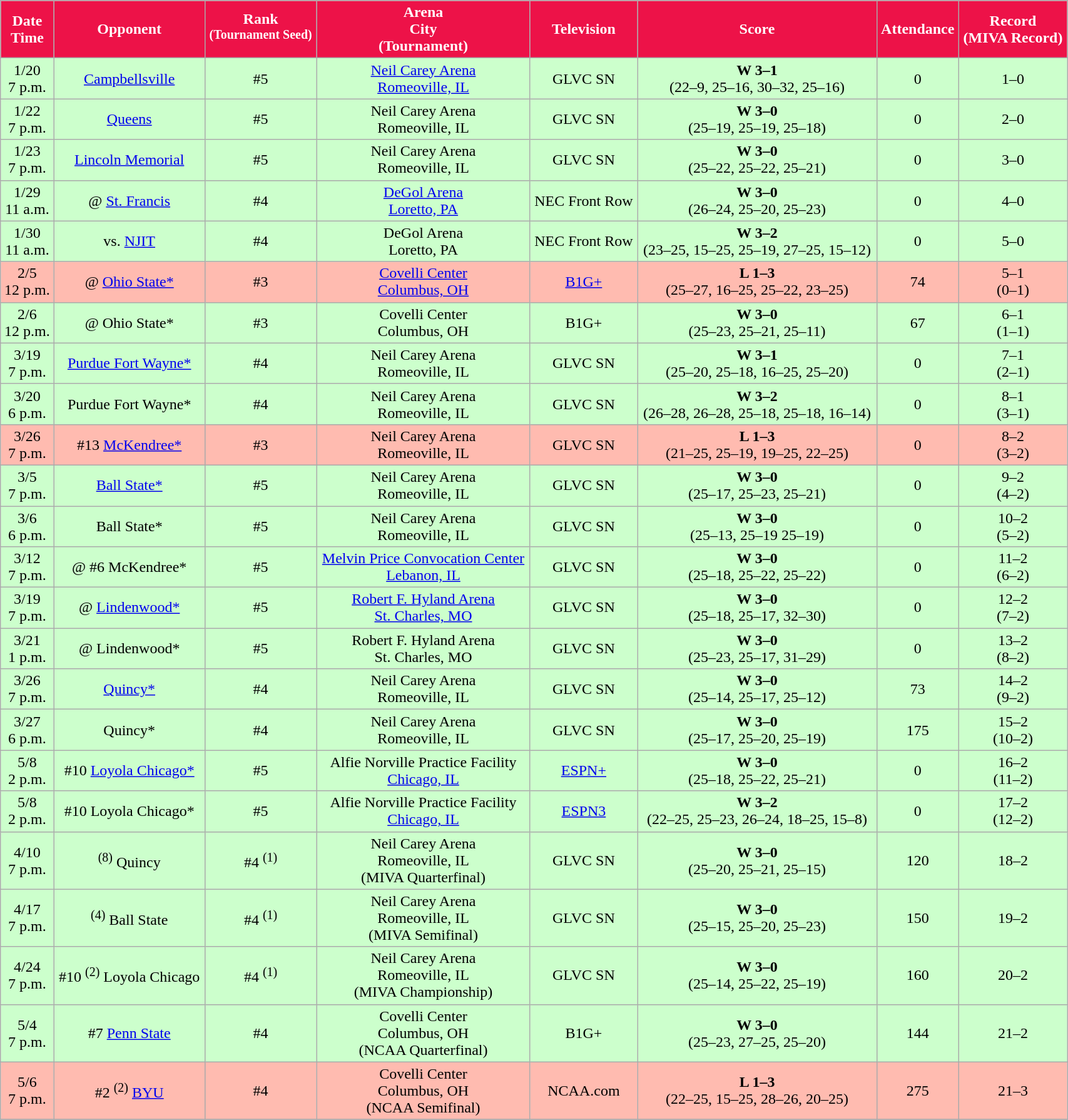<table class="wikitable sortable" style="width:90%">
<tr>
<th style="background:#ED1248; color:#FFFFFF;" scope="col">Date<br>Time</th>
<th style="background:#ED1248; color:#FFFFFF;" scope="col">Opponent</th>
<th style="background:#ED1248; color:#FFFFFF;" scope="col">Rank<br><sup>(Tournament Seed)</sup></th>
<th style="background:#ED1248; color:#FFFFFF;" scope="col">Arena<br>City<br>(Tournament)</th>
<th style="background:#ED1248; color:#FFFFFF;" scope="col">Television</th>
<th style="background:#ED1248; color:#FFFFFF;" scope="col">Score</th>
<th style="background:#ED1248; color:#FFFFFF;" scope="col">Attendance</th>
<th style="background:#ED1248; color:#FFFFFF;" scope="col">Record<br>(MIVA Record)</th>
</tr>
<tr align="center" bgcolor="#ccffcc">
<td>1/20<br>7 p.m.</td>
<td><a href='#'>Campbellsville</a></td>
<td>#5</td>
<td><a href='#'>Neil Carey Arena</a><br><a href='#'>Romeoville, IL</a></td>
<td>GLVC SN</td>
<td><strong>W 3–1</strong><br>(22–9, 25–16, 30–32, 25–16)</td>
<td>0</td>
<td>1–0</td>
</tr>
<tr align="center" bgcolor="#ccffcc">
<td>1/22<br>7 p.m.</td>
<td><a href='#'>Queens</a></td>
<td>#5</td>
<td>Neil Carey Arena<br>Romeoville, IL</td>
<td>GLVC SN</td>
<td><strong>W 3–0</strong><br>(25–19, 25–19, 25–18)</td>
<td>0</td>
<td>2–0</td>
</tr>
<tr align="center" bgcolor="#ccffcc">
<td>1/23<br>7 p.m.</td>
<td><a href='#'>Lincoln Memorial</a></td>
<td>#5</td>
<td>Neil Carey Arena<br>Romeoville, IL</td>
<td>GLVC SN</td>
<td><strong>W 3–0</strong><br>(25–22, 25–22, 25–21)</td>
<td>0</td>
<td>3–0</td>
</tr>
<tr align="center" bgcolor="#ccffcc">
<td>1/29<br>11 a.m.</td>
<td>@ <a href='#'>St. Francis</a></td>
<td>#4</td>
<td><a href='#'>DeGol Arena</a><br><a href='#'>Loretto, PA</a></td>
<td>NEC Front Row</td>
<td><strong>W 3–0</strong><br>(26–24, 25–20, 25–23)</td>
<td>0</td>
<td>4–0</td>
</tr>
<tr align="center" bgcolor="#ccffcc">
<td>1/30<br>11 a.m.</td>
<td>vs. <a href='#'>NJIT</a></td>
<td>#4</td>
<td>DeGol Arena<br>Loretto, PA</td>
<td>NEC Front Row</td>
<td><strong>W 3–2</strong><br>(23–25, 15–25, 25–19, 27–25, 15–12)</td>
<td>0</td>
<td>5–0</td>
</tr>
<tr align="center" bgcolor="#ffbbb">
<td>2/5<br>12 p.m.</td>
<td>@ <a href='#'>Ohio State*</a></td>
<td>#3</td>
<td><a href='#'>Covelli Center</a><br><a href='#'>Columbus, OH</a></td>
<td><a href='#'>B1G+</a></td>
<td><strong>L 1–3</strong><br>(25–27, 16–25, 25–22, 23–25)</td>
<td>74</td>
<td>5–1<br>(0–1)</td>
</tr>
<tr align="center" bgcolor="#ccffcc">
<td>2/6<br>12 p.m.</td>
<td>@ Ohio State*</td>
<td>#3</td>
<td>Covelli Center<br>Columbus, OH</td>
<td>B1G+</td>
<td><strong>W 3–0</strong><br>(25–23, 25–21, 25–11)</td>
<td>67</td>
<td>6–1<br>(1–1)</td>
</tr>
<tr align="center" bgcolor="#ccffcc">
<td>3/19<br>7 p.m.</td>
<td><a href='#'>Purdue Fort Wayne*</a></td>
<td>#4</td>
<td>Neil Carey Arena<br>Romeoville, IL</td>
<td>GLVC SN</td>
<td><strong>W 3–1</strong><br>(25–20, 25–18, 16–25, 25–20)</td>
<td>0</td>
<td>7–1<br>(2–1)</td>
</tr>
<tr align="center" bgcolor="#ccffcc">
<td>3/20<br>6 p.m.</td>
<td>Purdue Fort Wayne*</td>
<td>#4</td>
<td>Neil Carey Arena<br>Romeoville, IL</td>
<td>GLVC SN</td>
<td><strong>W 3–2</strong><br>(26–28, 26–28, 25–18, 25–18, 16–14)</td>
<td>0</td>
<td>8–1<br>(3–1)</td>
</tr>
<tr align="center" bgcolor="#ffbbb">
<td>3/26<br>7 p.m.</td>
<td>#13 <a href='#'>McKendree*</a></td>
<td>#3</td>
<td>Neil Carey Arena<br>Romeoville, IL</td>
<td>GLVC SN</td>
<td><strong>L 1–3</strong><br>(21–25, 25–19, 19–25, 22–25)</td>
<td>0</td>
<td>8–2<br>(3–2)</td>
</tr>
<tr align="center" bgcolor="#ccffcc">
<td>3/5<br>7 p.m.</td>
<td><a href='#'>Ball State*</a></td>
<td>#5</td>
<td>Neil Carey Arena<br>Romeoville, IL</td>
<td>GLVC SN</td>
<td><strong>W 3–0</strong><br>(25–17, 25–23, 25–21)</td>
<td>0</td>
<td>9–2<br>(4–2)</td>
</tr>
<tr align="center" bgcolor="#ccffcc">
<td>3/6<br>6 p.m.</td>
<td>Ball State*</td>
<td>#5</td>
<td>Neil Carey Arena<br>Romeoville, IL</td>
<td>GLVC SN</td>
<td><strong>W 3–0</strong><br>(25–13, 25–19 25–19)</td>
<td>0</td>
<td>10–2<br>(5–2)</td>
</tr>
<tr align="center" bgcolor="#ccffcc">
<td>3/12<br>7 p.m.</td>
<td>@ #6 McKendree*</td>
<td>#5</td>
<td><a href='#'>Melvin Price Convocation Center</a><br><a href='#'>Lebanon, IL</a></td>
<td>GLVC SN</td>
<td><strong>W 3–0</strong><br>(25–18, 25–22, 25–22)</td>
<td>0</td>
<td>11–2<br>(6–2)</td>
</tr>
<tr align="center" bgcolor="#ccffcc">
<td>3/19<br>7 p.m.</td>
<td>@ <a href='#'>Lindenwood*</a></td>
<td>#5</td>
<td><a href='#'>Robert F. Hyland Arena</a><br><a href='#'>St. Charles, MO</a></td>
<td>GLVC SN</td>
<td><strong>W 3–0</strong><br>(25–18, 25–17, 32–30)</td>
<td>0</td>
<td>12–2<br>(7–2)</td>
</tr>
<tr align="center" bgcolor="#ccffcc">
<td>3/21<br>1 p.m.</td>
<td>@ Lindenwood*</td>
<td>#5</td>
<td>Robert F. Hyland Arena<br>St. Charles, MO</td>
<td>GLVC SN</td>
<td><strong>W 3–0</strong><br>(25–23, 25–17, 31–29)</td>
<td>0</td>
<td>13–2<br>(8–2)</td>
</tr>
<tr align="center" bgcolor="#ccffcc">
<td>3/26<br>7 p.m.</td>
<td><a href='#'>Quincy*</a></td>
<td>#4</td>
<td>Neil Carey Arena<br>Romeoville, IL</td>
<td>GLVC SN</td>
<td><strong>W 3–0</strong><br>(25–14, 25–17, 25–12)</td>
<td>73</td>
<td>14–2<br>(9–2)</td>
</tr>
<tr align="center" bgcolor="#ccffcc">
<td>3/27<br>6 p.m.</td>
<td>Quincy*</td>
<td>#4</td>
<td>Neil Carey Arena<br>Romeoville, IL</td>
<td>GLVC SN</td>
<td><strong>W 3–0</strong><br>(25–17, 25–20, 25–19)</td>
<td>175</td>
<td>15–2<br>(10–2)</td>
</tr>
<tr align="center" bgcolor="#ccffcc">
<td>5/8<br>2 p.m.</td>
<td>#10 <a href='#'>Loyola Chicago*</a></td>
<td>#5</td>
<td>Alfie Norville Practice Facility<br><a href='#'>Chicago, IL</a></td>
<td><a href='#'>ESPN+</a></td>
<td><strong>W 3–0</strong><br>(25–18, 25–22, 25–21)</td>
<td>0</td>
<td>16–2<br>(11–2)</td>
</tr>
<tr align="center" bgcolor="#ccffcc">
<td>5/8<br>2 p.m.</td>
<td>#10 Loyola Chicago*</td>
<td>#5</td>
<td>Alfie Norville Practice Facility<br><a href='#'>Chicago, IL</a></td>
<td><a href='#'>ESPN3</a></td>
<td><strong>W 3–2</strong><br>(22–25, 25–23, 26–24, 18–25, 15–8)</td>
<td>0</td>
<td>17–2<br>(12–2)</td>
</tr>
<tr align="center" bgcolor="#ccffcc">
<td>4/10<br>7 p.m.</td>
<td><sup>(8)</sup> Quincy</td>
<td>#4 <sup>(1)</sup></td>
<td>Neil Carey Arena<br>Romeoville, IL<br>(MIVA Quarterfinal)</td>
<td>GLVC SN</td>
<td><strong>W 3–0</strong><br>(25–20, 25–21, 25–15)</td>
<td>120</td>
<td>18–2</td>
</tr>
<tr align="center" bgcolor="#ccffcc">
<td>4/17<br>7 p.m.</td>
<td><sup>(4)</sup> Ball State</td>
<td>#4 <sup>(1)</sup></td>
<td>Neil Carey Arena<br>Romeoville, IL<br>(MIVA Semifinal)</td>
<td>GLVC SN</td>
<td><strong>W 3–0</strong><br>(25–15, 25–20, 25–23)</td>
<td>150</td>
<td>19–2</td>
</tr>
<tr align="center" bgcolor="#ccffcc">
<td>4/24<br>7 p.m.</td>
<td>#10 <sup>(2)</sup> Loyola Chicago</td>
<td>#4 <sup>(1)</sup></td>
<td>Neil Carey Arena<br>Romeoville, IL<br>(MIVA Championship)</td>
<td>GLVC SN</td>
<td><strong>W 3–0</strong><br>(25–14, 25–22, 25–19)</td>
<td>160</td>
<td>20–2</td>
</tr>
<tr align="center" bgcolor="#ccffcc">
<td>5/4<br>7 p.m.</td>
<td>#7 <a href='#'>Penn State</a></td>
<td>#4</td>
<td>Covelli Center<br>Columbus, OH<br>(NCAA Quarterfinal)</td>
<td>B1G+</td>
<td><strong>W 3–0</strong><br>(25–23, 27–25, 25–20)</td>
<td>144</td>
<td>21–2</td>
</tr>
<tr align="center" bgcolor="#ffbbb">
<td>5/6<br>7 p.m.</td>
<td>#2 <sup>(2)</sup> <a href='#'>BYU</a></td>
<td>#4</td>
<td>Covelli Center<br>Columbus, OH<br>(NCAA Semifinal)</td>
<td>NCAA.com</td>
<td><strong>L 1–3</strong><br>(22–25, 15–25, 28–26, 20–25)</td>
<td>275</td>
<td>21–3</td>
</tr>
<tr>
</tr>
</table>
